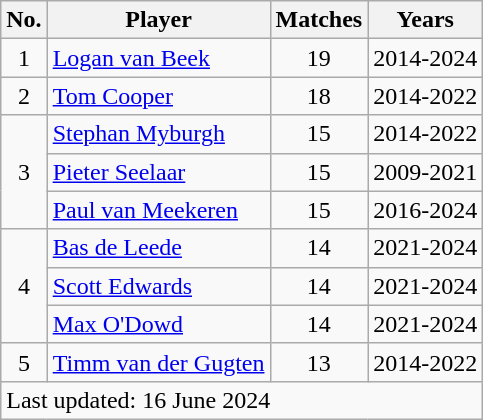<table class="wikitable" style="text-align: left;">
<tr>
<th>No.</th>
<th>Player</th>
<th>Matches</th>
<th>Years</th>
</tr>
<tr>
<td align=center>1</td>
<td><a href='#'>Logan van Beek</a></td>
<td align=center>19</td>
<td>2014-2024</td>
</tr>
<tr>
<td align=center>2</td>
<td><a href='#'>Tom Cooper</a></td>
<td align=center>18</td>
<td>2014-2022</td>
</tr>
<tr>
<td align=center rowspan="3">3</td>
<td><a href='#'>Stephan Myburgh</a></td>
<td align=center>15</td>
<td>2014-2022</td>
</tr>
<tr>
<td><a href='#'>Pieter Seelaar</a></td>
<td align=center>15</td>
<td>2009-2021</td>
</tr>
<tr>
<td><a href='#'>Paul van Meekeren</a></td>
<td align=center>15</td>
<td>2016-2024</td>
</tr>
<tr>
<td align=center rowspan="3">4</td>
<td><a href='#'>Bas de Leede</a></td>
<td align=center>14</td>
<td>2021-2024</td>
</tr>
<tr>
<td><a href='#'>Scott Edwards</a></td>
<td align=center>14</td>
<td>2021-2024</td>
</tr>
<tr>
<td><a href='#'>Max O'Dowd</a></td>
<td align=center>14</td>
<td>2021-2024</td>
</tr>
<tr>
<td align=center>5</td>
<td><a href='#'>Timm van der Gugten</a></td>
<td align=center>13</td>
<td>2014-2022</td>
</tr>
<tr>
<td colspan="7">Last updated: 16 June 2024</td>
</tr>
</table>
